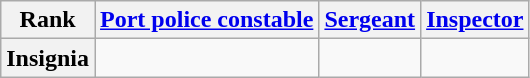<table class="wikitable" style="text-align: center;">
<tr>
<th>Rank</th>
<th><a href='#'>Port police constable</a></th>
<th><a href='#'>Sergeant</a></th>
<th><a href='#'>Inspector</a></th>
</tr>
<tr>
<th>Insignia</th>
<td></td>
<td></td>
<td></td>
</tr>
</table>
